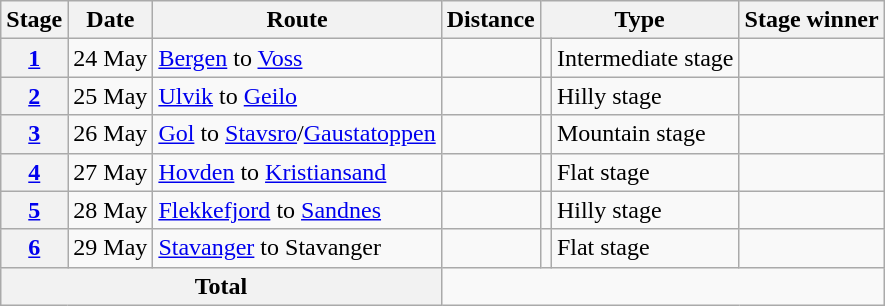<table class="wikitable">
<tr>
<th scope="col">Stage</th>
<th scope="col">Date</th>
<th scope="col">Route</th>
<th scope="col">Distance</th>
<th scope="col" colspan="2">Type</th>
<th scope="col">Stage winner</th>
</tr>
<tr>
<th scope="row" style="text-align:center;"><a href='#'>1</a></th>
<td style="text-align:center;">24 May</td>
<td><a href='#'>Bergen</a> to <a href='#'>Voss</a></td>
<td style="text-align:center;"></td>
<td></td>
<td>Intermediate stage</td>
<td></td>
</tr>
<tr>
<th scope="row" style="text-align:center;"><a href='#'>2</a></th>
<td style="text-align:center;">25 May</td>
<td><a href='#'>Ulvik</a> to <a href='#'>Geilo</a></td>
<td style="text-align:center;"></td>
<td></td>
<td>Hilly stage</td>
<td></td>
</tr>
<tr>
<th scope="row" style="text-align:center;"><a href='#'>3</a></th>
<td style="text-align:center;">26 May</td>
<td><a href='#'>Gol</a> to <a href='#'>Stavsro</a>/<a href='#'>Gaustatoppen</a></td>
<td style="text-align:center;"></td>
<td></td>
<td>Mountain stage</td>
<td></td>
</tr>
<tr>
<th scope="row" style="text-align:center;"><a href='#'>4</a></th>
<td style="text-align:center;">27 May</td>
<td><a href='#'>Hovden</a> to <a href='#'>Kristiansand</a></td>
<td style="text-align:center;"></td>
<td></td>
<td>Flat stage</td>
<td></td>
</tr>
<tr>
<th scope="row" style="text-align:center;"><a href='#'>5</a></th>
<td style="text-align:center;">28 May</td>
<td><a href='#'>Flekkefjord</a> to <a href='#'>Sandnes</a></td>
<td style="text-align:center;"></td>
<td></td>
<td>Hilly stage</td>
<td></td>
</tr>
<tr>
<th scope="row" style="text-align:center;"><a href='#'>6</a></th>
<td style="text-align:center;">29 May</td>
<td><a href='#'>Stavanger</a> to Stavanger</td>
<td style="text-align:center;"></td>
<td></td>
<td>Flat stage</td>
<td></td>
</tr>
<tr>
<th colspan="3">Total</th>
<td colspan="4" align="center"></td>
</tr>
</table>
